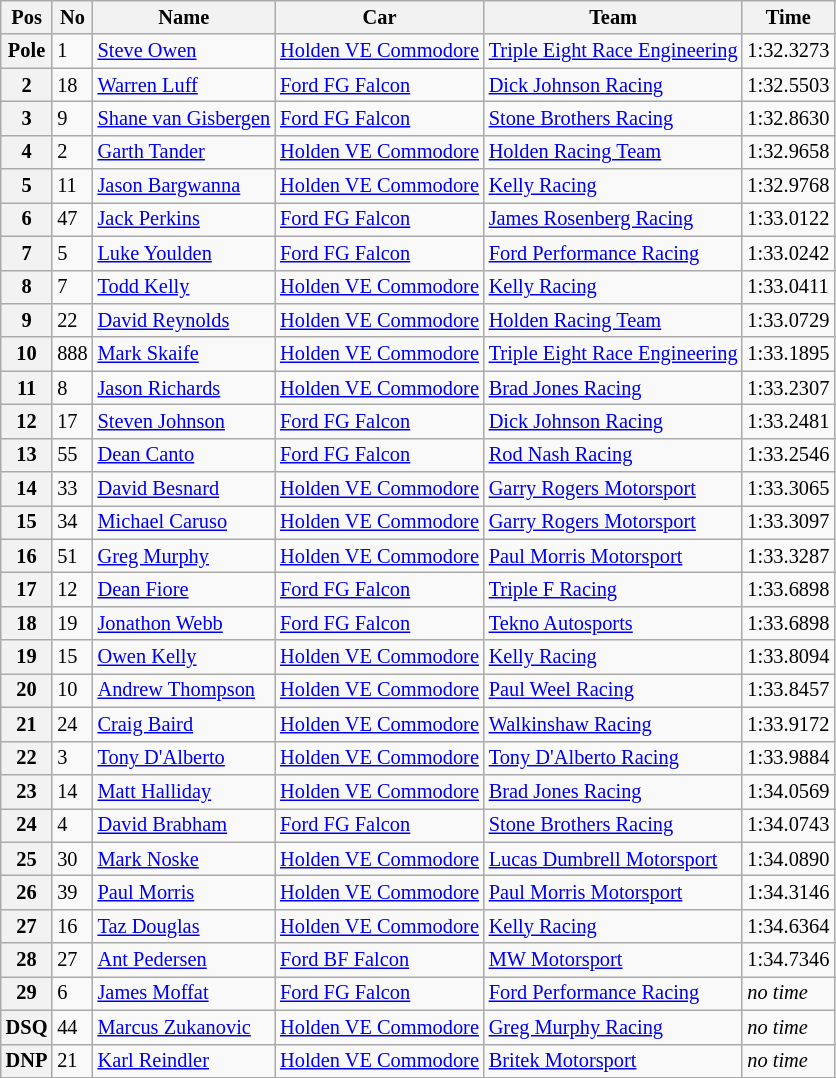<table class="wikitable" style="font-size: 85%;">
<tr>
<th>Pos</th>
<th>No</th>
<th>Name</th>
<th>Car</th>
<th>Team</th>
<th>Time</th>
</tr>
<tr>
<th>Pole</th>
<td>1</td>
<td> <a href='#'>Steve Owen</a></td>
<td><a href='#'>Holden VE Commodore</a></td>
<td><a href='#'>Triple Eight Race Engineering</a></td>
<td>1:32.3273</td>
</tr>
<tr>
<th>2</th>
<td>18</td>
<td> <a href='#'>Warren Luff</a></td>
<td><a href='#'>Ford FG Falcon</a></td>
<td><a href='#'>Dick Johnson Racing</a></td>
<td>1:32.5503</td>
</tr>
<tr>
<th>3</th>
<td>9</td>
<td> <a href='#'>Shane van Gisbergen</a></td>
<td><a href='#'>Ford FG Falcon</a></td>
<td><a href='#'>Stone Brothers Racing</a></td>
<td>1:32.8630</td>
</tr>
<tr>
<th>4</th>
<td>2</td>
<td> <a href='#'>Garth Tander</a></td>
<td><a href='#'>Holden VE Commodore</a></td>
<td><a href='#'>Holden Racing Team</a></td>
<td>1:32.9658</td>
</tr>
<tr>
<th>5</th>
<td>11</td>
<td> <a href='#'>Jason Bargwanna</a></td>
<td><a href='#'>Holden VE Commodore</a></td>
<td><a href='#'>Kelly Racing</a></td>
<td>1:32.9768</td>
</tr>
<tr>
<th>6</th>
<td>47</td>
<td> <a href='#'>Jack Perkins</a></td>
<td><a href='#'>Ford FG Falcon</a></td>
<td><a href='#'>James Rosenberg Racing</a></td>
<td>1:33.0122</td>
</tr>
<tr>
<th>7</th>
<td>5</td>
<td> <a href='#'>Luke Youlden</a></td>
<td><a href='#'>Ford FG Falcon</a></td>
<td><a href='#'>Ford Performance Racing</a></td>
<td>1:33.0242</td>
</tr>
<tr>
<th>8</th>
<td>7</td>
<td> <a href='#'>Todd Kelly</a></td>
<td><a href='#'>Holden VE Commodore</a></td>
<td><a href='#'>Kelly Racing</a></td>
<td>1:33.0411</td>
</tr>
<tr>
<th>9</th>
<td>22</td>
<td> <a href='#'>David Reynolds</a></td>
<td><a href='#'>Holden VE Commodore</a></td>
<td><a href='#'>Holden Racing Team</a></td>
<td>1:33.0729</td>
</tr>
<tr>
<th>10</th>
<td>888</td>
<td> <a href='#'>Mark Skaife</a></td>
<td><a href='#'>Holden VE Commodore</a></td>
<td><a href='#'>Triple Eight Race Engineering</a></td>
<td>1:33.1895</td>
</tr>
<tr>
<th>11</th>
<td>8</td>
<td> <a href='#'>Jason Richards</a></td>
<td><a href='#'>Holden VE Commodore</a></td>
<td><a href='#'>Brad Jones Racing</a></td>
<td>1:33.2307</td>
</tr>
<tr>
<th>12</th>
<td>17</td>
<td> <a href='#'>Steven Johnson</a></td>
<td><a href='#'>Ford FG Falcon</a></td>
<td><a href='#'>Dick Johnson Racing</a></td>
<td>1:33.2481</td>
</tr>
<tr>
<th>13</th>
<td>55</td>
<td> <a href='#'>Dean Canto</a></td>
<td><a href='#'>Ford FG Falcon</a></td>
<td><a href='#'>Rod Nash Racing</a></td>
<td>1:33.2546</td>
</tr>
<tr>
<th>14</th>
<td>33</td>
<td> <a href='#'>David Besnard</a></td>
<td><a href='#'>Holden VE Commodore</a></td>
<td><a href='#'>Garry Rogers Motorsport</a></td>
<td>1:33.3065</td>
</tr>
<tr>
<th>15</th>
<td>34</td>
<td> <a href='#'>Michael Caruso</a></td>
<td><a href='#'>Holden VE Commodore</a></td>
<td><a href='#'>Garry Rogers Motorsport</a></td>
<td>1:33.3097</td>
</tr>
<tr>
<th>16</th>
<td>51</td>
<td> <a href='#'>Greg Murphy</a></td>
<td><a href='#'>Holden VE Commodore</a></td>
<td><a href='#'>Paul Morris Motorsport</a></td>
<td>1:33.3287</td>
</tr>
<tr>
<th>17</th>
<td>12</td>
<td> <a href='#'>Dean Fiore</a></td>
<td><a href='#'>Ford FG Falcon</a></td>
<td><a href='#'>Triple F Racing</a></td>
<td>1:33.6898</td>
</tr>
<tr>
<th>18</th>
<td>19</td>
<td> <a href='#'>Jonathon Webb</a></td>
<td><a href='#'>Ford FG Falcon</a></td>
<td><a href='#'>Tekno Autosports</a></td>
<td>1:33.6898</td>
</tr>
<tr>
<th>19</th>
<td>15</td>
<td> <a href='#'>Owen Kelly</a></td>
<td><a href='#'>Holden VE Commodore</a></td>
<td><a href='#'>Kelly Racing</a></td>
<td>1:33.8094</td>
</tr>
<tr>
<th>20</th>
<td>10</td>
<td> <a href='#'>Andrew Thompson</a></td>
<td><a href='#'>Holden VE Commodore</a></td>
<td><a href='#'>Paul Weel Racing</a></td>
<td>1:33.8457</td>
</tr>
<tr>
<th>21</th>
<td>24</td>
<td> <a href='#'>Craig Baird</a></td>
<td><a href='#'>Holden VE Commodore</a></td>
<td><a href='#'>Walkinshaw Racing</a></td>
<td>1:33.9172</td>
</tr>
<tr>
<th>22</th>
<td>3</td>
<td> <a href='#'>Tony D'Alberto</a></td>
<td><a href='#'>Holden VE Commodore</a></td>
<td><a href='#'>Tony D'Alberto Racing</a></td>
<td>1:33.9884</td>
</tr>
<tr>
<th>23</th>
<td>14</td>
<td> <a href='#'>Matt Halliday</a></td>
<td><a href='#'>Holden VE Commodore</a></td>
<td><a href='#'>Brad Jones Racing</a></td>
<td>1:34.0569</td>
</tr>
<tr>
<th>24</th>
<td>4</td>
<td> <a href='#'>David Brabham</a></td>
<td><a href='#'>Ford FG Falcon</a></td>
<td><a href='#'>Stone Brothers Racing</a></td>
<td>1:34.0743</td>
</tr>
<tr>
<th>25</th>
<td>30</td>
<td> <a href='#'>Mark Noske</a></td>
<td><a href='#'>Holden VE Commodore</a></td>
<td><a href='#'>Lucas Dumbrell Motorsport</a></td>
<td>1:34.0890</td>
</tr>
<tr>
<th>26</th>
<td>39</td>
<td> <a href='#'>Paul Morris</a></td>
<td><a href='#'>Holden VE Commodore</a></td>
<td><a href='#'>Paul Morris Motorsport</a></td>
<td>1:34.3146</td>
</tr>
<tr>
<th>27</th>
<td>16</td>
<td> <a href='#'>Taz Douglas</a></td>
<td><a href='#'>Holden VE Commodore</a></td>
<td><a href='#'>Kelly Racing</a></td>
<td>1:34.6364</td>
</tr>
<tr>
<th>28</th>
<td>27</td>
<td> <a href='#'>Ant Pedersen</a></td>
<td><a href='#'>Ford BF Falcon</a></td>
<td><a href='#'>MW Motorsport</a></td>
<td>1:34.7346</td>
</tr>
<tr>
<th>29</th>
<td>6</td>
<td> <a href='#'>James Moffat</a></td>
<td><a href='#'>Ford FG Falcon</a></td>
<td><a href='#'>Ford Performance Racing</a></td>
<td><em>no time</em></td>
</tr>
<tr>
<th>DSQ</th>
<td>44</td>
<td> <a href='#'>Marcus Zukanovic</a></td>
<td><a href='#'>Holden VE Commodore</a></td>
<td><a href='#'>Greg Murphy Racing</a></td>
<td><em>no time</em></td>
</tr>
<tr>
<th>DNP</th>
<td>21</td>
<td> <a href='#'>Karl Reindler</a></td>
<td><a href='#'>Holden VE Commodore</a></td>
<td><a href='#'>Britek Motorsport</a></td>
<td><em>no time</em></td>
</tr>
<tr>
</tr>
</table>
